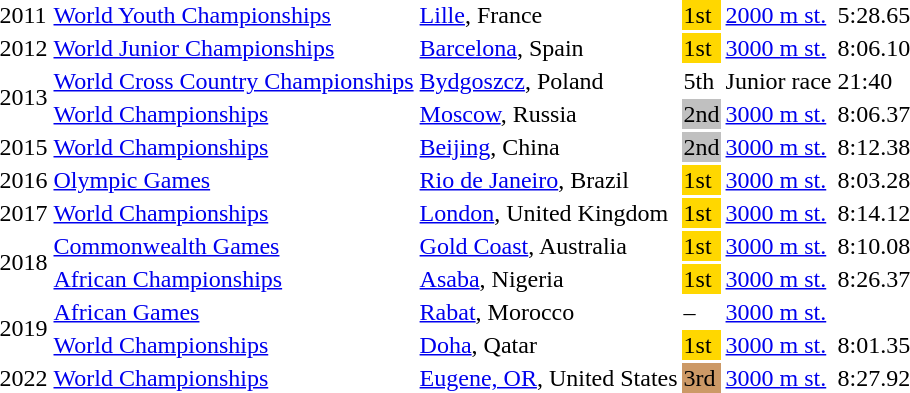<table>
<tr>
<td>2011</td>
<td><a href='#'>World Youth Championships</a></td>
<td><a href='#'>Lille</a>, France</td>
<td bgcolor=gold>1st</td>
<td><a href='#'>2000 m st.</a></td>
<td>5:28.65</td>
</tr>
<tr>
<td>2012</td>
<td><a href='#'>World Junior Championships</a></td>
<td><a href='#'>Barcelona</a>, Spain</td>
<td bgcolor=gold>1st</td>
<td><a href='#'>3000 m st.</a></td>
<td>8:06.10</td>
</tr>
<tr>
<td rowspan=2>2013</td>
<td><a href='#'>World Cross Country Championships</a></td>
<td><a href='#'>Bydgoszcz</a>, Poland</td>
<td>5th</td>
<td>Junior race</td>
<td>21:40</td>
</tr>
<tr>
<td><a href='#'>World Championships</a></td>
<td><a href='#'>Moscow</a>, Russia</td>
<td bgcolor=silver>2nd</td>
<td><a href='#'>3000 m st.</a></td>
<td>8:06.37</td>
</tr>
<tr>
<td>2015</td>
<td><a href='#'>World Championships</a></td>
<td><a href='#'>Beijing</a>, China</td>
<td bgcolor=silver>2nd</td>
<td><a href='#'>3000 m st.</a></td>
<td>8:12.38</td>
</tr>
<tr>
<td>2016</td>
<td><a href='#'>Olympic Games</a></td>
<td><a href='#'>Rio de Janeiro</a>, Brazil</td>
<td bgcolor=gold>1st</td>
<td><a href='#'>3000 m st.</a></td>
<td>8:03.28 <strong></strong></td>
</tr>
<tr>
<td>2017</td>
<td><a href='#'>World Championships</a></td>
<td><a href='#'>London</a>, United Kingdom</td>
<td bgcolor=gold>1st</td>
<td><a href='#'>3000 m st.</a></td>
<td>8:14.12</td>
</tr>
<tr>
<td rowspan=2>2018</td>
<td><a href='#'>Commonwealth Games</a></td>
<td><a href='#'>Gold Coast</a>, Australia</td>
<td bgcolor=gold>1st</td>
<td><a href='#'>3000 m st.</a></td>
<td>8:10.08</td>
</tr>
<tr>
<td><a href='#'>African Championships</a></td>
<td><a href='#'>Asaba</a>, Nigeria</td>
<td bgcolor=gold>1st</td>
<td><a href='#'>3000 m st.</a></td>
<td>8:26.37</td>
</tr>
<tr>
<td rowspan=2>2019</td>
<td><a href='#'>African Games</a></td>
<td><a href='#'>Rabat</a>, Morocco</td>
<td>–</td>
<td><a href='#'>3000 m st.</a></td>
<td></td>
</tr>
<tr>
<td><a href='#'>World Championships</a></td>
<td><a href='#'>Doha</a>, Qatar</td>
<td bgcolor=gold>1st</td>
<td><a href='#'>3000 m st.</a></td>
<td>8:01.35</td>
</tr>
<tr>
<td>2022</td>
<td><a href='#'>World Championships</a></td>
<td><a href='#'>Eugene, OR</a>, United States</td>
<td bgcolor=cc9966>3rd</td>
<td><a href='#'>3000 m st.</a></td>
<td>8:27.92</td>
</tr>
</table>
